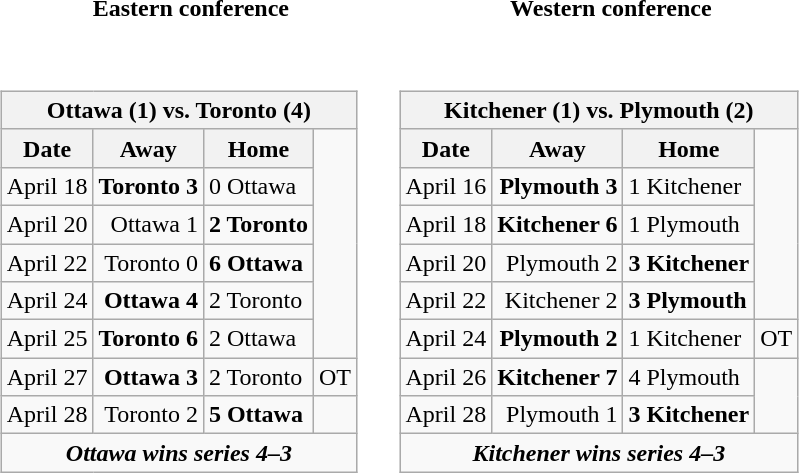<table cellspacing="10">
<tr>
<th>Eastern conference</th>
<th>Western conference</th>
</tr>
<tr>
<td valign="top"><br><table class="wikitable">
<tr>
<th bgcolor="#DDDDDD" colspan="4">Ottawa (1) vs. Toronto (4)</th>
</tr>
<tr>
<th>Date</th>
<th>Away</th>
<th>Home</th>
</tr>
<tr>
<td>April 18</td>
<td align="right"><strong>Toronto 3</strong></td>
<td>0 Ottawa</td>
</tr>
<tr>
<td>April 20</td>
<td align="right">Ottawa 1</td>
<td><strong>2 Toronto</strong></td>
</tr>
<tr>
<td>April 22</td>
<td align="right">Toronto 0</td>
<td><strong>6 Ottawa</strong></td>
</tr>
<tr>
<td>April 24</td>
<td align="right"><strong>Ottawa 4</strong></td>
<td>2 Toronto</td>
</tr>
<tr>
<td>April 25</td>
<td align="right"><strong>Toronto 6</strong></td>
<td>2 Ottawa</td>
</tr>
<tr>
<td>April 27</td>
<td align="right"><strong>Ottawa 3</strong></td>
<td>2 Toronto</td>
<td>OT</td>
</tr>
<tr>
<td>April 28</td>
<td align="right">Toronto 2</td>
<td><strong>5 Ottawa</strong></td>
</tr>
<tr align="center">
<td colspan="4"><strong><em>Ottawa wins series 4–3</em></strong></td>
</tr>
</table>
</td>
<td valign="top"><br><table class="wikitable">
<tr>
<th bgcolor="#DDDDDD" colspan="4">Kitchener (1) vs. Plymouth (2)</th>
</tr>
<tr>
<th>Date</th>
<th>Away</th>
<th>Home</th>
</tr>
<tr>
<td>April 16</td>
<td align="right"><strong>Plymouth 3</strong></td>
<td>1 Kitchener</td>
</tr>
<tr>
<td>April 18</td>
<td align="right"><strong>Kitchener 6</strong></td>
<td>1 Plymouth</td>
</tr>
<tr>
<td>April 20</td>
<td align="right">Plymouth 2</td>
<td><strong>3 Kitchener</strong></td>
</tr>
<tr>
<td>April 22</td>
<td align="right">Kitchener 2</td>
<td><strong>3 Plymouth</strong></td>
</tr>
<tr>
<td>April 24</td>
<td align="right"><strong>Plymouth 2</strong></td>
<td>1 Kitchener</td>
<td>OT</td>
</tr>
<tr>
<td>April 26</td>
<td align="right"><strong>Kitchener 7</strong></td>
<td>4 Plymouth</td>
</tr>
<tr>
<td>April 28</td>
<td align="right">Plymouth 1</td>
<td><strong>3 Kitchener</strong></td>
</tr>
<tr align="center">
<td colspan="4"><strong><em>Kitchener wins series 4–3</em></strong></td>
</tr>
</table>
</td>
</tr>
</table>
